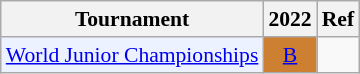<table class="wikitable" style="font-size: 90%; text-align:center;">
<tr>
<th>Tournament</th>
<th>2022</th>
<th>Ref</th>
</tr>
<tr>
<td bgcolor="#ECF2FF" align="left"><a href='#'>World Junior Championships</a></td>
<td bgcolor="CD7F32"><a href='#'>B</a></td>
<td></td>
</tr>
</table>
